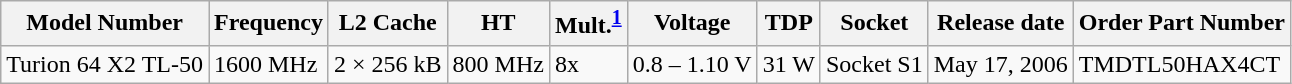<table class="wikitable">
<tr>
<th>Model Number</th>
<th>Frequency</th>
<th>L2 Cache</th>
<th>HT</th>
<th>Mult.<sup><a href='#'>1</a></sup></th>
<th>Voltage</th>
<th>TDP</th>
<th>Socket</th>
<th>Release date</th>
<th>Order Part Number</th>
</tr>
<tr>
<td>Turion 64 X2 TL-50</td>
<td>1600 MHz</td>
<td>2 × 256 kB</td>
<td>800 MHz</td>
<td>8x</td>
<td>0.8 – 1.10 V</td>
<td>31 W</td>
<td>Socket S1</td>
<td>May 17, 2006</td>
<td>TMDTL50HAX4CT</td>
</tr>
</table>
